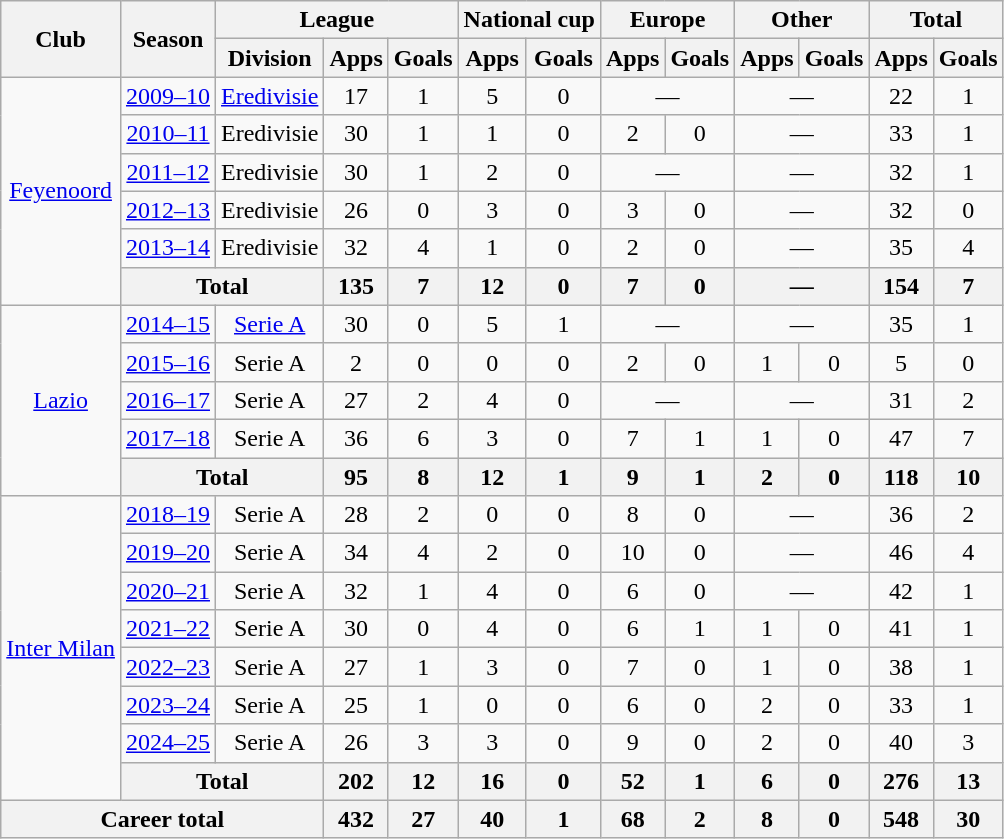<table class="wikitable" style="text-align:center">
<tr>
<th rowspan="2">Club</th>
<th rowspan="2">Season</th>
<th colspan="3">League</th>
<th colspan="2">National cup</th>
<th colspan="2">Europe</th>
<th colspan="2">Other</th>
<th colspan="2">Total</th>
</tr>
<tr>
<th>Division</th>
<th>Apps</th>
<th>Goals</th>
<th>Apps</th>
<th>Goals</th>
<th>Apps</th>
<th>Goals</th>
<th>Apps</th>
<th>Goals</th>
<th>Apps</th>
<th>Goals</th>
</tr>
<tr>
<td rowspan="6"><a href='#'>Feyenoord</a></td>
<td><a href='#'>2009–10</a></td>
<td><a href='#'>Eredivisie</a></td>
<td>17</td>
<td>1</td>
<td>5</td>
<td>0</td>
<td colspan="2">—</td>
<td colspan="2">—</td>
<td>22</td>
<td>1</td>
</tr>
<tr>
<td><a href='#'>2010–11</a></td>
<td>Eredivisie</td>
<td>30</td>
<td>1</td>
<td>1</td>
<td>0</td>
<td>2</td>
<td>0</td>
<td colspan="2">—</td>
<td>33</td>
<td>1</td>
</tr>
<tr>
<td><a href='#'>2011–12</a></td>
<td>Eredivisie</td>
<td>30</td>
<td>1</td>
<td>2</td>
<td>0</td>
<td colspan="2">—</td>
<td colspan="2">—</td>
<td>32</td>
<td>1</td>
</tr>
<tr>
<td><a href='#'>2012–13</a></td>
<td>Eredivisie</td>
<td>26</td>
<td>0</td>
<td>3</td>
<td>0</td>
<td>3</td>
<td>0</td>
<td colspan="2">—</td>
<td>32</td>
<td>0</td>
</tr>
<tr>
<td><a href='#'>2013–14</a></td>
<td>Eredivisie</td>
<td>32</td>
<td>4</td>
<td>1</td>
<td>0</td>
<td>2</td>
<td>0</td>
<td colspan="2">—</td>
<td>35</td>
<td>4</td>
</tr>
<tr>
<th colspan="2">Total</th>
<th>135</th>
<th>7</th>
<th>12</th>
<th>0</th>
<th>7</th>
<th>0</th>
<th colspan="2">—</th>
<th>154</th>
<th>7</th>
</tr>
<tr>
<td rowspan="5"><a href='#'>Lazio</a></td>
<td><a href='#'>2014–15</a></td>
<td><a href='#'>Serie A</a></td>
<td>30</td>
<td>0</td>
<td>5</td>
<td>1</td>
<td colspan="2">—</td>
<td colspan="2">—</td>
<td>35</td>
<td>1</td>
</tr>
<tr>
<td><a href='#'>2015–16</a></td>
<td>Serie A</td>
<td>2</td>
<td>0</td>
<td>0</td>
<td>0</td>
<td>2</td>
<td>0</td>
<td>1</td>
<td>0</td>
<td>5</td>
<td>0</td>
</tr>
<tr>
<td><a href='#'>2016–17</a></td>
<td>Serie A</td>
<td>27</td>
<td>2</td>
<td>4</td>
<td>0</td>
<td colspan="2">—</td>
<td colspan="2">—</td>
<td>31</td>
<td>2</td>
</tr>
<tr>
<td><a href='#'>2017–18</a></td>
<td>Serie A</td>
<td>36</td>
<td>6</td>
<td>3</td>
<td>0</td>
<td>7</td>
<td>1</td>
<td>1</td>
<td>0</td>
<td>47</td>
<td>7</td>
</tr>
<tr>
<th colspan="2">Total</th>
<th>95</th>
<th>8</th>
<th>12</th>
<th>1</th>
<th>9</th>
<th>1</th>
<th>2</th>
<th>0</th>
<th>118</th>
<th>10</th>
</tr>
<tr>
<td rowspan="8"><a href='#'>Inter Milan</a></td>
<td><a href='#'>2018–19</a></td>
<td>Serie A</td>
<td>28</td>
<td>2</td>
<td>0</td>
<td>0</td>
<td>8</td>
<td>0</td>
<td colspan="2">—</td>
<td>36</td>
<td>2</td>
</tr>
<tr>
<td><a href='#'>2019–20</a></td>
<td>Serie A</td>
<td>34</td>
<td>4</td>
<td>2</td>
<td>0</td>
<td>10</td>
<td>0</td>
<td colspan="2">—</td>
<td>46</td>
<td>4</td>
</tr>
<tr>
<td><a href='#'>2020–21</a></td>
<td>Serie A</td>
<td>32</td>
<td>1</td>
<td>4</td>
<td>0</td>
<td>6</td>
<td>0</td>
<td colspan="2">—</td>
<td>42</td>
<td>1</td>
</tr>
<tr>
<td><a href='#'>2021–22</a></td>
<td>Serie A</td>
<td>30</td>
<td>0</td>
<td>4</td>
<td>0</td>
<td>6</td>
<td>1</td>
<td>1</td>
<td>0</td>
<td>41</td>
<td>1</td>
</tr>
<tr>
<td><a href='#'>2022–23</a></td>
<td>Serie A</td>
<td>27</td>
<td>1</td>
<td>3</td>
<td>0</td>
<td>7</td>
<td>0</td>
<td>1</td>
<td>0</td>
<td>38</td>
<td>1</td>
</tr>
<tr>
<td><a href='#'>2023–24</a></td>
<td>Serie A</td>
<td>25</td>
<td>1</td>
<td>0</td>
<td>0</td>
<td>6</td>
<td>0</td>
<td>2</td>
<td>0</td>
<td>33</td>
<td>1</td>
</tr>
<tr>
<td><a href='#'>2024–25</a></td>
<td>Serie A</td>
<td>26</td>
<td>3</td>
<td>3</td>
<td>0</td>
<td>9</td>
<td>0</td>
<td>2</td>
<td>0</td>
<td>40</td>
<td>3</td>
</tr>
<tr>
<th colspan="2">Total</th>
<th>202</th>
<th>12</th>
<th>16</th>
<th>0</th>
<th>52</th>
<th>1</th>
<th>6</th>
<th>0</th>
<th>276</th>
<th>13</th>
</tr>
<tr>
<th colspan="3">Career total</th>
<th>432</th>
<th>27</th>
<th>40</th>
<th>1</th>
<th>68</th>
<th>2</th>
<th>8</th>
<th>0</th>
<th>548</th>
<th>30</th>
</tr>
</table>
